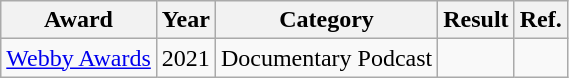<table class="wikitable sortable">
<tr>
<th>Award</th>
<th>Year</th>
<th>Category</th>
<th>Result</th>
<th>Ref.</th>
</tr>
<tr>
<td><a href='#'>Webby Awards</a></td>
<td>2021</td>
<td>Documentary Podcast</td>
<td></td>
<td></td>
</tr>
</table>
